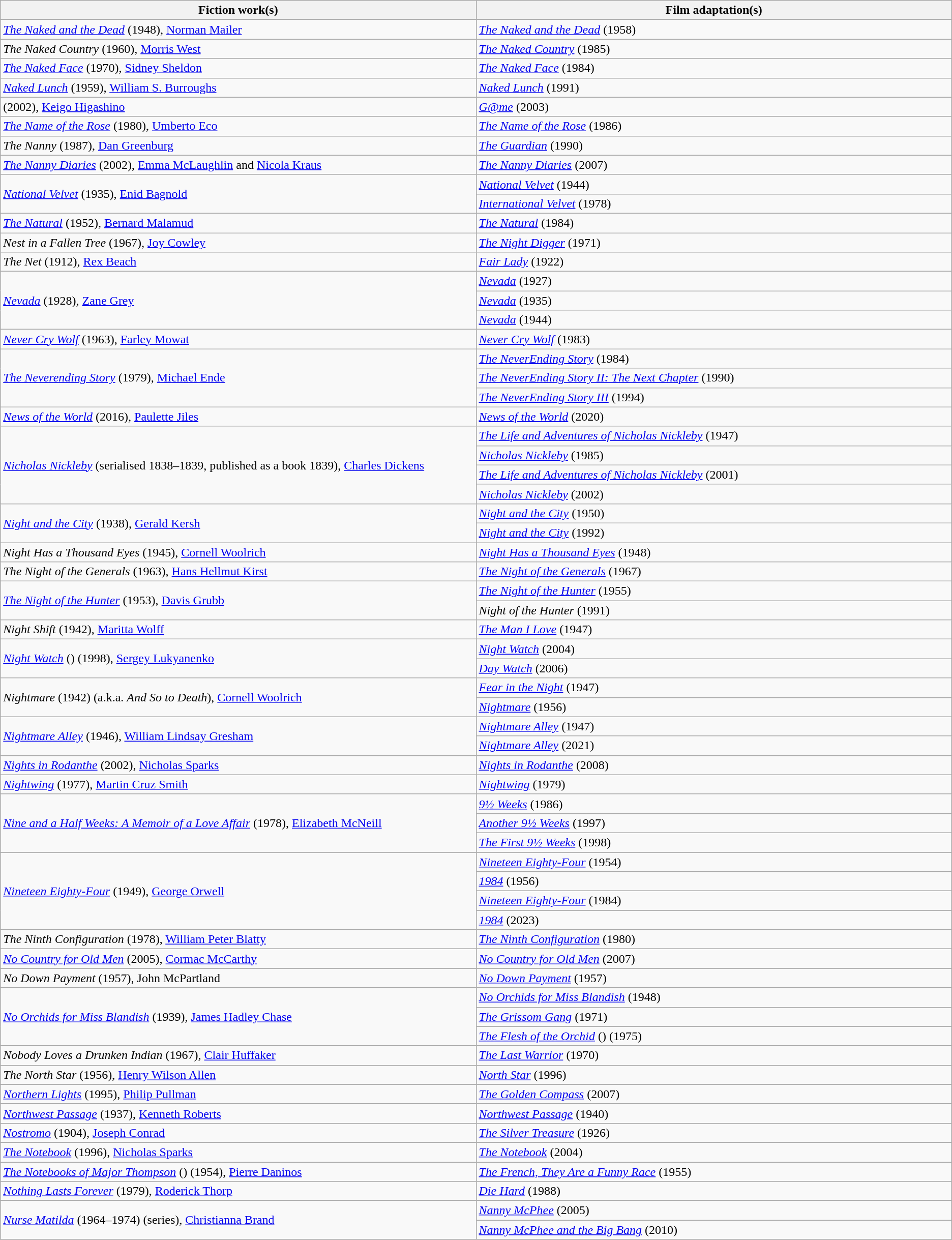<table class="wikitable">
<tr>
<th width="800">Fiction work(s)</th>
<th width="800">Film adaptation(s)</th>
</tr>
<tr>
<td><em><a href='#'>The Naked and the Dead</a></em> (1948), <a href='#'>Norman Mailer</a></td>
<td><em><a href='#'>The Naked and the Dead</a></em> (1958)</td>
</tr>
<tr>
<td><em>The Naked Country</em> (1960), <a href='#'>Morris West</a></td>
<td><em><a href='#'>The Naked Country</a></em> (1985)</td>
</tr>
<tr>
<td><em><a href='#'>The Naked Face</a></em> (1970), <a href='#'>Sidney Sheldon</a></td>
<td><em><a href='#'>The Naked Face</a></em> (1984)</td>
</tr>
<tr>
<td><em><a href='#'>Naked Lunch</a></em> (1959), <a href='#'>William S. Burroughs</a></td>
<td><em><a href='#'>Naked Lunch</a></em> (1991)</td>
</tr>
<tr>
<td> (2002), <a href='#'>Keigo Higashino</a></td>
<td><em><a href='#'>G@me</a></em> (2003)</td>
</tr>
<tr>
<td><em><a href='#'>The Name of the Rose</a></em> (1980), <a href='#'>Umberto Eco</a></td>
<td><em><a href='#'>The Name of the Rose</a></em> (1986)</td>
</tr>
<tr>
<td><em>The Nanny</em> (1987), <a href='#'>Dan Greenburg</a></td>
<td><em><a href='#'>The Guardian</a></em> (1990)</td>
</tr>
<tr>
<td><em><a href='#'>The Nanny Diaries</a></em> (2002), <a href='#'>Emma McLaughlin</a> and <a href='#'>Nicola Kraus</a></td>
<td><em><a href='#'>The Nanny Diaries</a></em> (2007)</td>
</tr>
<tr>
<td rowspan="2"><em><a href='#'>National Velvet</a></em> (1935), <a href='#'>Enid Bagnold</a></td>
<td><em><a href='#'>National Velvet</a></em> (1944)</td>
</tr>
<tr>
<td><em><a href='#'>International Velvet</a></em> (1978)</td>
</tr>
<tr>
<td><em><a href='#'>The Natural</a></em> (1952), <a href='#'>Bernard Malamud</a></td>
<td><em><a href='#'>The Natural</a></em> (1984)</td>
</tr>
<tr>
<td><em>Nest in a Fallen Tree</em> (1967), <a href='#'>Joy Cowley</a></td>
<td><em><a href='#'>The Night Digger</a></em> (1971)</td>
</tr>
<tr>
<td><em>The Net</em> (1912), <a href='#'>Rex Beach</a></td>
<td><em><a href='#'>Fair Lady</a></em> (1922)</td>
</tr>
<tr>
<td rowspan="3"><em><a href='#'>Nevada</a></em> (1928), <a href='#'>Zane Grey</a></td>
<td><em><a href='#'>Nevada</a></em> (1927)</td>
</tr>
<tr>
<td><em><a href='#'>Nevada</a></em> (1935)</td>
</tr>
<tr>
<td><em><a href='#'>Nevada</a></em> (1944)</td>
</tr>
<tr>
<td><em><a href='#'>Never Cry Wolf</a></em> (1963), <a href='#'>Farley Mowat</a></td>
<td><em><a href='#'>Never Cry Wolf</a></em> (1983)</td>
</tr>
<tr>
<td rowspan="3"><em><a href='#'>The Neverending Story</a></em> (1979), <a href='#'>Michael Ende</a></td>
<td><em><a href='#'>The NeverEnding Story</a></em> (1984)</td>
</tr>
<tr>
<td><em><a href='#'>The NeverEnding Story II: The Next Chapter</a></em> (1990)</td>
</tr>
<tr>
<td><em><a href='#'>The NeverEnding Story III</a></em> (1994)</td>
</tr>
<tr>
<td><em><a href='#'>News of the World</a></em> (2016), <a href='#'>Paulette Jiles</a></td>
<td><em><a href='#'>News of the World</a></em> (2020)</td>
</tr>
<tr>
<td rowspan="4"><em><a href='#'>Nicholas Nickleby</a></em> (serialised 1838–1839, published as a book 1839), <a href='#'>Charles Dickens</a></td>
<td><em><a href='#'>The Life and Adventures of Nicholas Nickleby</a></em> (1947)</td>
</tr>
<tr>
<td><em><a href='#'>Nicholas Nickleby</a></em> (1985)</td>
</tr>
<tr>
<td><em><a href='#'>The Life and Adventures of Nicholas Nickleby</a></em> (2001)</td>
</tr>
<tr>
<td><em><a href='#'>Nicholas Nickleby</a></em> (2002)</td>
</tr>
<tr>
<td rowspan="2"><em><a href='#'>Night and the City</a></em> (1938), <a href='#'>Gerald Kersh</a></td>
<td><em><a href='#'>Night and the City</a></em> (1950)</td>
</tr>
<tr>
<td><em><a href='#'>Night and the City</a></em> (1992)</td>
</tr>
<tr>
<td><em>Night Has a Thousand Eyes</em> (1945), <a href='#'>Cornell Woolrich</a></td>
<td><em><a href='#'>Night Has a Thousand Eyes</a></em> (1948)</td>
</tr>
<tr>
<td><em>The Night of the Generals</em> (1963), <a href='#'>Hans Hellmut Kirst</a></td>
<td><em><a href='#'>The Night of the Generals</a></em> (1967)</td>
</tr>
<tr>
<td rowspan="2"><em><a href='#'>The Night of the Hunter</a></em> (1953), <a href='#'>Davis Grubb</a></td>
<td><em><a href='#'>The Night of the Hunter</a></em> (1955)</td>
</tr>
<tr>
<td><em>Night of the Hunter</em> (1991)</td>
</tr>
<tr>
<td><em>Night Shift</em> (1942), <a href='#'>Maritta Wolff</a></td>
<td><em><a href='#'>The Man I Love</a></em> (1947)</td>
</tr>
<tr>
<td rowspan="2"><em><a href='#'>Night Watch</a></em> () (1998), <a href='#'>Sergey Lukyanenko</a></td>
<td><em><a href='#'>Night Watch</a></em> (2004)</td>
</tr>
<tr>
<td><em><a href='#'>Day Watch</a></em> (2006)</td>
</tr>
<tr>
<td rowspan="2"><em>Nightmare</em> (1942) (a.k.a. <em>And So to Death</em>), <a href='#'>Cornell Woolrich</a></td>
<td><em><a href='#'>Fear in the Night</a></em> (1947)</td>
</tr>
<tr>
<td><em><a href='#'>Nightmare</a></em> (1956)</td>
</tr>
<tr>
<td rowspan="2"><em><a href='#'>Nightmare Alley</a></em> (1946), <a href='#'>William Lindsay Gresham</a></td>
<td><em><a href='#'>Nightmare Alley</a></em> (1947)</td>
</tr>
<tr>
<td><em><a href='#'>Nightmare Alley</a></em> (2021)</td>
</tr>
<tr>
<td><em><a href='#'>Nights in Rodanthe</a></em> (2002), <a href='#'>Nicholas Sparks</a></td>
<td><em><a href='#'>Nights in Rodanthe</a></em> (2008)</td>
</tr>
<tr>
<td><em><a href='#'>Nightwing</a></em> (1977), <a href='#'>Martin Cruz Smith</a></td>
<td><em><a href='#'>Nightwing</a></em> (1979)</td>
</tr>
<tr>
<td rowspan="3"><em><a href='#'>Nine and a Half Weeks: A Memoir of a Love Affair</a></em> (1978), <a href='#'>Elizabeth McNeill</a></td>
<td><em><a href='#'>9½ Weeks</a></em> (1986)</td>
</tr>
<tr>
<td><em><a href='#'>Another 9½ Weeks</a></em> (1997)</td>
</tr>
<tr>
<td><em><a href='#'>The First 9½ Weeks</a></em> (1998)</td>
</tr>
<tr>
<td rowspan="4"><em><a href='#'>Nineteen Eighty-Four</a></em> (1949), <a href='#'>George Orwell</a></td>
<td><em><a href='#'>Nineteen Eighty-Four</a></em> (1954)</td>
</tr>
<tr>
<td><em><a href='#'>1984</a></em> (1956)</td>
</tr>
<tr>
<td><em><a href='#'>Nineteen Eighty-Four</a></em> (1984)</td>
</tr>
<tr>
<td><em><a href='#'>1984</a></em> (2023)</td>
</tr>
<tr>
<td><em>The Ninth Configuration</em> (1978), <a href='#'>William Peter Blatty</a></td>
<td><em><a href='#'>The Ninth Configuration</a></em> (1980)</td>
</tr>
<tr>
<td><em><a href='#'>No Country for Old Men</a></em> (2005), <a href='#'>Cormac McCarthy</a></td>
<td><em><a href='#'>No Country for Old Men</a></em> (2007)</td>
</tr>
<tr>
<td><em>No Down Payment</em> (1957), John McPartland</td>
<td><em><a href='#'>No Down Payment</a></em> (1957)</td>
</tr>
<tr>
<td rowspan="3"><em><a href='#'>No Orchids for Miss Blandish</a></em> (1939), <a href='#'>James Hadley Chase</a></td>
<td><em><a href='#'>No Orchids for Miss Blandish</a></em> (1948)</td>
</tr>
<tr>
<td><em><a href='#'>The Grissom Gang</a></em> (1971)</td>
</tr>
<tr>
<td><em><a href='#'>The Flesh of the Orchid</a></em> () (1975)</td>
</tr>
<tr>
<td><em>Nobody Loves a Drunken Indian</em> (1967), <a href='#'>Clair Huffaker</a></td>
<td><em><a href='#'>The Last Warrior</a></em> (1970)</td>
</tr>
<tr>
<td><em>The North Star</em> (1956), <a href='#'>Henry Wilson Allen</a></td>
<td><em><a href='#'>North Star</a></em> (1996)</td>
</tr>
<tr>
<td><em><a href='#'>Northern Lights</a></em> (1995), <a href='#'>Philip Pullman</a></td>
<td><em><a href='#'>The Golden Compass</a></em> (2007)</td>
</tr>
<tr>
<td><em><a href='#'>Northwest Passage</a></em> (1937), <a href='#'>Kenneth Roberts</a></td>
<td><em><a href='#'>Northwest Passage</a></em> (1940)</td>
</tr>
<tr>
<td><em><a href='#'>Nostromo</a></em> (1904), <a href='#'>Joseph Conrad</a></td>
<td><em><a href='#'>The Silver Treasure</a></em> (1926)</td>
</tr>
<tr>
<td><em><a href='#'>The Notebook</a></em> (1996), <a href='#'>Nicholas Sparks</a></td>
<td><em><a href='#'>The Notebook</a></em> (2004)</td>
</tr>
<tr>
<td><em><a href='#'>The Notebooks of Major Thompson</a></em> () (1954), <a href='#'>Pierre Daninos</a></td>
<td><em><a href='#'>The French, They Are a Funny Race</a></em> (1955)</td>
</tr>
<tr>
<td><em><a href='#'>Nothing Lasts Forever</a></em> (1979), <a href='#'>Roderick Thorp</a></td>
<td><em><a href='#'>Die Hard</a></em> (1988)</td>
</tr>
<tr>
<td rowspan="2"><em><a href='#'>Nurse Matilda</a></em> (1964–1974) (series), <a href='#'>Christianna Brand</a></td>
<td><em><a href='#'>Nanny McPhee</a></em> (2005)</td>
</tr>
<tr>
<td><em><a href='#'>Nanny McPhee and the Big Bang</a></em> (2010)</td>
</tr>
</table>
